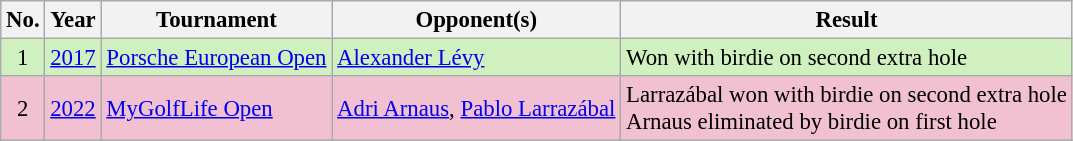<table class="wikitable" style="font-size:95%;">
<tr>
<th>No.</th>
<th>Year</th>
<th>Tournament</th>
<th>Opponent(s)</th>
<th>Result</th>
</tr>
<tr style="background:#D0F0C0;">
<td align=center>1</td>
<td><a href='#'>2017</a></td>
<td><a href='#'>Porsche European Open</a></td>
<td> <a href='#'>Alexander Lévy</a></td>
<td>Won with birdie on second extra hole</td>
</tr>
<tr style="background:#F2C1D1;">
<td align=center>2</td>
<td><a href='#'>2022</a></td>
<td><a href='#'>MyGolfLife Open</a></td>
<td> <a href='#'>Adri Arnaus</a>,  <a href='#'>Pablo Larrazábal</a></td>
<td>Larrazábal won with birdie on second extra hole<br>Arnaus eliminated by birdie on first hole</td>
</tr>
</table>
